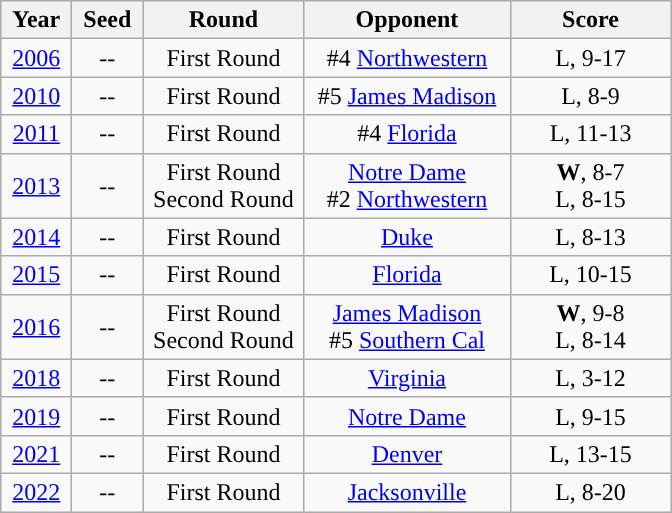<table class="wikitable">
<tr>
<th style="width:40px; ">Year</th>
<th style="width:40px; ">Seed</th>
<th style="width:100px; ">Round</th>
<th style="width:130px; ">Opponent</th>
<th style="width:100px; ">Score</th>
</tr>
<tr align="center">
<td><a href='#'>2006</a></td>
<td>--</td>
<td>First Round</td>
<td>#4 <a href='#'>Northwestern</a></td>
<td>L, 9-17</td>
</tr>
<tr align="center">
<td><a href='#'>2010</a></td>
<td>--</td>
<td>First Round</td>
<td>#5 <a href='#'>James Madison</a></td>
<td>L, 8-9</td>
</tr>
<tr align="center">
<td><a href='#'>2011</a></td>
<td>--</td>
<td>First Round</td>
<td>#4 <a href='#'>Florida</a></td>
<td>L, 11-13</td>
</tr>
<tr align="center">
<td><a href='#'>2013</a></td>
<td>--</td>
<td>First Round<br>Second Round</td>
<td><a href='#'>Notre Dame</a><br>#2 <a href='#'>Northwestern</a></td>
<td><strong>W</strong>, 8-7<br>L, 8-15</td>
</tr>
<tr align="center">
<td><a href='#'>2014</a></td>
<td>--</td>
<td>First Round</td>
<td><a href='#'>Duke</a></td>
<td>L, 8-13</td>
</tr>
<tr align="center">
<td><a href='#'>2015</a></td>
<td>--</td>
<td>First Round</td>
<td><a href='#'>Florida</a></td>
<td>L, 10-15</td>
</tr>
<tr align="center">
<td><a href='#'>2016</a></td>
<td>--</td>
<td>First Round<br>Second Round</td>
<td><a href='#'>James Madison</a><br>#5 <a href='#'>Southern Cal</a></td>
<td><strong>W</strong>, 9-8<br>L, 8-14</td>
</tr>
<tr align="center">
<td><a href='#'>2018</a></td>
<td>--</td>
<td>First Round</td>
<td><a href='#'>Virginia</a></td>
<td>L, 3-12</td>
</tr>
<tr align="center">
<td><a href='#'>2019</a></td>
<td>--</td>
<td>First Round</td>
<td><a href='#'>Notre Dame</a></td>
<td>L, 9-15</td>
</tr>
<tr align="center">
<td><a href='#'>2021</a></td>
<td>--</td>
<td>First Round</td>
<td><a href='#'>Denver</a></td>
<td>L, 13-15</td>
</tr>
<tr align="center">
<td><a href='#'>2022</a></td>
<td>--</td>
<td>First Round</td>
<td><a href='#'>Jacksonville</a></td>
<td>L, 8-20</td>
</tr>
</table>
